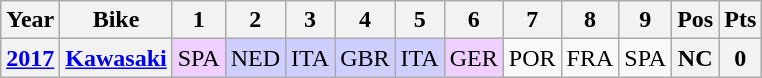<table class="wikitable" style="text-align:center">
<tr>
<th scope=col>Year</th>
<th scope=col>Bike</th>
<th scope=col>1</th>
<th scope=col>2</th>
<th scope=col>3</th>
<th scope=col>4</th>
<th scope=col>5</th>
<th scope=col>6</th>
<th scope=col>7</th>
<th scope=col>8</th>
<th scope=col>9</th>
<th scope=col>Pos</th>
<th scope=col>Pts</th>
</tr>
<tr>
<th scope=row><a href='#'>2017</a></th>
<th><a href='#'>Kawasaki</a></th>
<td style="background:#efcfff;">SPA<br></td>
<td style="background:#cfcfff;">NED<br></td>
<td style="background:#cfcfff;">ITA<br></td>
<td style="background:#cfcfff;">GBR<br></td>
<td style="background:#cfcfff;">ITA<br></td>
<td style="background:#efcfff;">GER<br></td>
<td style="background:#;">POR<br></td>
<td style="background:#;">FRA<br></td>
<td style="background:#;">SPA<br></td>
<th>NC</th>
<th>0</th>
</tr>
</table>
